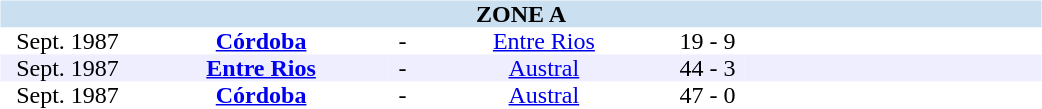<table width=700>
<tr>
<td width=700 valign="top"><br><table border=0 cellspacing=0 cellpadding=0 style="font-size: 100%; border-collapse: collapse;" width=100%>
<tr bgcolor="#CADFF0">
<td style="font-size:100%"; align="center" colspan="6"><strong>ZONE A</strong></td>
</tr>
<tr align=center bgcolor=#FFFFFF>
<td width=90>Sept. 1987</td>
<td width=170><strong><a href='#'>Córdoba</a></strong></td>
<td width=20>-</td>
<td width=170><a href='#'>Entre Rios</a></td>
<td width=50>19 - 9</td>
<td width=200></td>
</tr>
<tr align=center bgcolor=#EEEEFF>
<td width=90>Sept. 1987</td>
<td width=170><strong><a href='#'>Entre Rios</a></strong></td>
<td width=20>-</td>
<td width=170><a href='#'>Austral</a></td>
<td width=50>44 - 3</td>
<td width=200></td>
</tr>
<tr align=center bgcolor=#FFFFFF>
<td width=90>Sept. 1987</td>
<td width=170><strong><a href='#'>Córdoba</a></strong></td>
<td width=20>-</td>
<td width=170><a href='#'>Austral</a></td>
<td width=50>47 - 0</td>
<td width=200></td>
</tr>
</table>
</td>
</tr>
</table>
